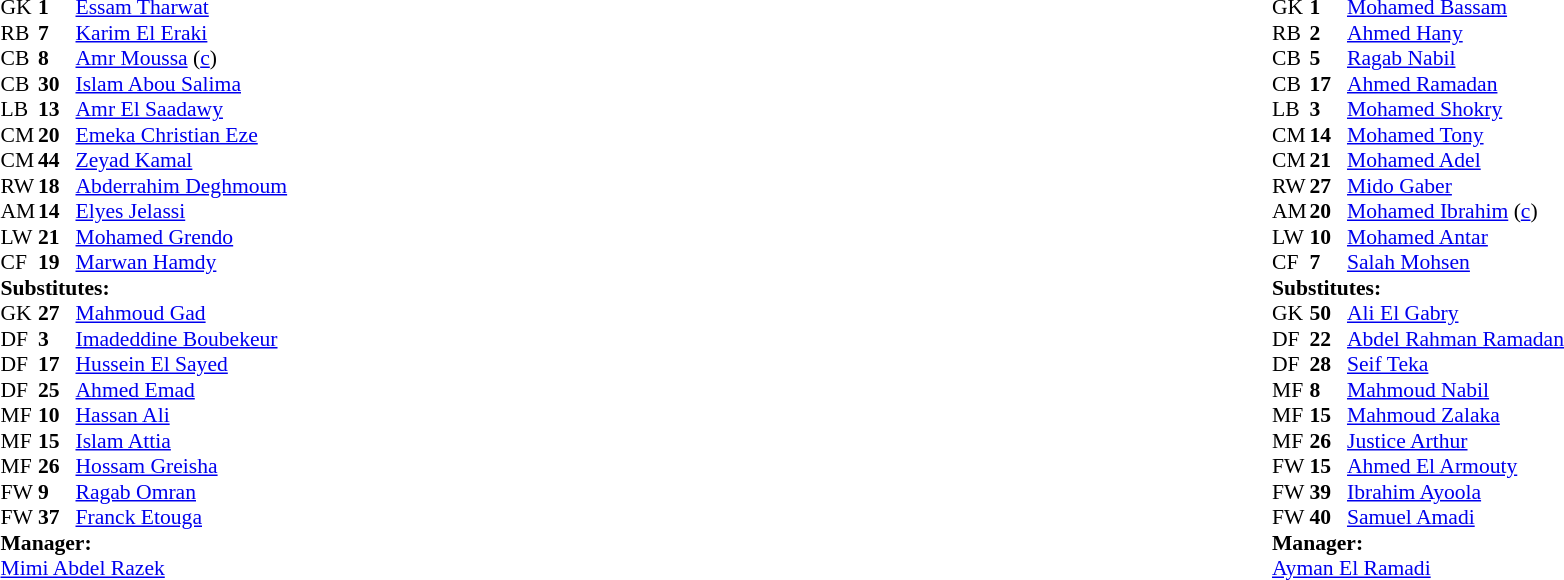<table width="100%">
<tr>
<td valign="top" width="40%"><br><table style="font-size:90%" cellspacing="0" cellpadding="0">
<tr>
<th width=25></th>
<th width=25></th>
</tr>
<tr>
<td>GK</td>
<td><strong>1</strong></td>
<td> <a href='#'>Essam Tharwat</a></td>
</tr>
<tr>
<td>RB</td>
<td><strong>7</strong></td>
<td> <a href='#'>Karim El Eraki</a></td>
</tr>
<tr>
<td>CB</td>
<td><strong>8</strong></td>
<td> <a href='#'>Amr Moussa</a> (<a href='#'>c</a>)</td>
</tr>
<tr>
<td>CB</td>
<td><strong>30</strong></td>
<td> <a href='#'>Islam Abou Salima</a></td>
<td></td>
<td></td>
</tr>
<tr>
<td>LB</td>
<td><strong>13</strong></td>
<td> <a href='#'>Amr El Saadawy</a></td>
<td></td>
<td></td>
</tr>
<tr>
<td>CM</td>
<td><strong>20</strong></td>
<td> <a href='#'>Emeka Christian Eze</a></td>
</tr>
<tr>
<td>CM</td>
<td><strong>44</strong></td>
<td> <a href='#'>Zeyad Kamal</a></td>
<td></td>
<td></td>
</tr>
<tr>
<td>RW</td>
<td><strong>18</strong></td>
<td> <a href='#'>Abderrahim Deghmoum</a></td>
<td></td>
<td></td>
</tr>
<tr>
<td>AM</td>
<td><strong>14</strong></td>
<td> <a href='#'>Elyes Jelassi</a></td>
</tr>
<tr>
<td>LW</td>
<td><strong>21</strong></td>
<td> <a href='#'>Mohamed Grendo</a></td>
</tr>
<tr>
<td>CF</td>
<td><strong>19</strong></td>
<td> <a href='#'>Marwan Hamdy</a></td>
</tr>
<tr>
<td colspan=3><strong>Substitutes:</strong></td>
</tr>
<tr>
<td>GK</td>
<td><strong>27</strong></td>
<td> <a href='#'>Mahmoud Gad</a></td>
</tr>
<tr>
<td>DF</td>
<td><strong>3</strong></td>
<td> <a href='#'>Imadeddine Boubekeur</a></td>
<td></td>
<td></td>
</tr>
<tr>
<td>DF</td>
<td><strong>17</strong></td>
<td> <a href='#'>Hussein El Sayed</a></td>
<td></td>
<td></td>
</tr>
<tr>
<td>DF</td>
<td><strong>25</strong></td>
<td> <a href='#'>Ahmed Emad</a></td>
</tr>
<tr>
<td>MF</td>
<td><strong>10</strong></td>
<td> <a href='#'>Hassan Ali</a></td>
</tr>
<tr>
<td>MF</td>
<td><strong>15</strong></td>
<td> <a href='#'>Islam Attia</a></td>
<td></td>
<td></td>
</tr>
<tr>
<td>MF</td>
<td><strong>26</strong></td>
<td> <a href='#'>Hossam Greisha</a></td>
<td></td>
<td></td>
</tr>
<tr>
<td>FW</td>
<td><strong>9</strong></td>
<td> <a href='#'>Ragab Omran</a></td>
</tr>
<tr>
<td>FW</td>
<td><strong>37</strong></td>
<td> <a href='#'>Franck Etouga</a></td>
</tr>
<tr>
<td colspan=3><strong>Manager:</strong></td>
</tr>
<tr>
<td colspan=3> <a href='#'>Mimi Abdel Razek</a></td>
</tr>
</table>
</td>
<td valign="top"></td>
<td valign="top" width="50%"><br><table style="font-size:90%;margin:auto" cellspacing="0" cellpadding="0">
<tr>
<th width=25></th>
<th width=25></th>
</tr>
<tr>
<td>GK</td>
<td><strong>1</strong></td>
<td> <a href='#'>Mohamed Bassam</a></td>
</tr>
<tr>
<td>RB</td>
<td><strong>2</strong></td>
<td> <a href='#'>Ahmed Hany</a></td>
<td></td>
<td></td>
</tr>
<tr>
<td>CB</td>
<td><strong>5</strong></td>
<td> <a href='#'>Ragab Nabil</a></td>
</tr>
<tr>
<td>CB</td>
<td><strong>17</strong></td>
<td> <a href='#'>Ahmed Ramadan</a></td>
<td></td>
</tr>
<tr>
<td>LB</td>
<td><strong>3</strong></td>
<td> <a href='#'>Mohamed Shokry</a></td>
</tr>
<tr>
<td>CM</td>
<td><strong>14</strong></td>
<td> <a href='#'>Mohamed Tony</a></td>
</tr>
<tr>
<td>CM</td>
<td><strong>21</strong></td>
<td> <a href='#'>Mohamed Adel</a></td>
<td></td>
<td></td>
</tr>
<tr>
<td>RW</td>
<td><strong>27</strong></td>
<td> <a href='#'>Mido Gaber</a></td>
</tr>
<tr>
<td>AM</td>
<td><strong>20</strong></td>
<td> <a href='#'>Mohamed Ibrahim</a> (<a href='#'>c</a>)</td>
</tr>
<tr>
<td>LW</td>
<td><strong>10</strong></td>
<td> <a href='#'>Mohamed Antar</a></td>
<td></td>
<td></td>
</tr>
<tr>
<td>CF</td>
<td><strong>7</strong></td>
<td> <a href='#'>Salah Mohsen</a></td>
</tr>
<tr>
<td colspan=3><strong>Substitutes:</strong></td>
</tr>
<tr>
<td>GK</td>
<td><strong>50</strong></td>
<td> <a href='#'>Ali El Gabry</a></td>
</tr>
<tr>
<td>DF</td>
<td><strong>22</strong></td>
<td> <a href='#'>Abdel Rahman Ramadan</a></td>
<td></td>
<td></td>
</tr>
<tr>
<td>DF</td>
<td><strong>28</strong></td>
<td> <a href='#'>Seif Teka</a></td>
</tr>
<tr>
<td>MF</td>
<td><strong>8</strong></td>
<td> <a href='#'>Mahmoud Nabil</a></td>
<td></td>
<td></td>
</tr>
<tr>
<td>MF</td>
<td><strong>15</strong></td>
<td> <a href='#'>Mahmoud Zalaka</a></td>
</tr>
<tr>
<td>MF</td>
<td><strong>26</strong></td>
<td> <a href='#'>Justice Arthur</a></td>
</tr>
<tr>
<td>FW</td>
<td><strong>15</strong></td>
<td> <a href='#'>Ahmed El Armouty</a></td>
</tr>
<tr>
<td>FW</td>
<td><strong>39</strong></td>
<td> <a href='#'>Ibrahim Ayoola</a></td>
</tr>
<tr>
<td>FW</td>
<td><strong>40</strong></td>
<td> <a href='#'>Samuel Amadi</a></td>
<td></td>
<td></td>
</tr>
<tr>
<td colspan=3><strong>Manager:</strong></td>
</tr>
<tr>
<td colspan=3> <a href='#'>Ayman El Ramadi</a></td>
</tr>
</table>
</td>
</tr>
</table>
